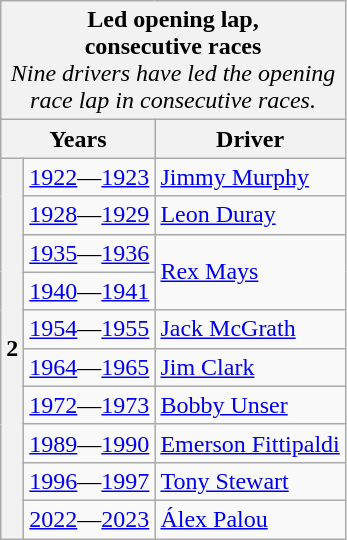<table class="wikitable">
<tr>
<td style="background:#F2F2F2;" align="center" colspan="3"><strong>Led opening lap,<br>consecutive races</strong><br><em>Nine drivers have led the opening<br>race lap in consecutive races.</em></td>
</tr>
<tr>
<td style="background:#F2F2F2;" align="center" colspan="2"><strong>Years</strong></td>
<td style="background:#F2F2F2;" align="center"><strong>Driver</strong></td>
</tr>
<tr>
<td style="background:#F2F2F2;" align="center" rowspan="10"><strong>2</strong></td>
<td align="center"><a href='#'>1922</a>—<a href='#'>1923</a></td>
<td> <a href='#'>Jimmy Murphy</a></td>
</tr>
<tr>
<td align="center"><a href='#'>1928</a>—<a href='#'>1929</a></td>
<td> <a href='#'>Leon Duray</a></td>
</tr>
<tr>
<td align="center"><a href='#'>1935</a>—<a href='#'>1936</a></td>
<td rowspan="2"> <a href='#'>Rex Mays</a></td>
</tr>
<tr>
<td align="center"><a href='#'>1940</a>—<a href='#'>1941</a></td>
</tr>
<tr>
<td align="center"><a href='#'>1954</a>—<a href='#'>1955</a></td>
<td> <a href='#'>Jack McGrath</a></td>
</tr>
<tr>
<td align="center"><a href='#'>1964</a>—<a href='#'>1965</a></td>
<td> <a href='#'>Jim Clark</a></td>
</tr>
<tr>
<td align="center"><a href='#'>1972</a>—<a href='#'>1973</a></td>
<td> <a href='#'>Bobby Unser</a></td>
</tr>
<tr>
<td align="center"><a href='#'>1989</a>—<a href='#'>1990</a></td>
<td> <a href='#'>Emerson Fittipaldi</a></td>
</tr>
<tr>
<td align="center"><a href='#'>1996</a>—<a href='#'>1997</a></td>
<td> <a href='#'>Tony Stewart</a></td>
</tr>
<tr>
<td align=center><a href='#'>2022</a>—<a href='#'>2023</a></td>
<td> <a href='#'>Álex Palou</a></td>
</tr>
</table>
